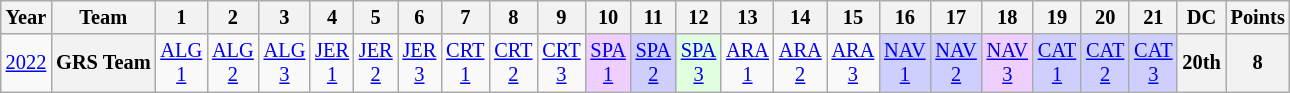<table class="wikitable" style="text-align:center; font-size:85%">
<tr>
<th>Year</th>
<th>Team</th>
<th>1</th>
<th>2</th>
<th>3</th>
<th>4</th>
<th>5</th>
<th>6</th>
<th>7</th>
<th>8</th>
<th>9</th>
<th>10</th>
<th>11</th>
<th>12</th>
<th>13</th>
<th>14</th>
<th>15</th>
<th>16</th>
<th>17</th>
<th>18</th>
<th>19</th>
<th>20</th>
<th>21</th>
<th>DC</th>
<th>Points</th>
</tr>
<tr>
<td><a href='#'>2022</a></td>
<th nowrap>GRS Team</th>
<td><a href='#'>ALG<br>1</a></td>
<td><a href='#'>ALG<br>2</a></td>
<td><a href='#'>ALG<br>3</a></td>
<td><a href='#'>JER<br>1</a></td>
<td><a href='#'>JER<br>2</a></td>
<td><a href='#'>JER<br>3</a></td>
<td><a href='#'>CRT<br>1</a></td>
<td><a href='#'>CRT<br>2</a></td>
<td><a href='#'>CRT<br>3</a></td>
<td style="background:#EFCFFF"><a href='#'>SPA<br>1</a><br></td>
<td style="background:#CFCFFF"><a href='#'>SPA<br>2</a><br></td>
<td style="background:#DFFFDF"><a href='#'>SPA<br>3</a><br></td>
<td><a href='#'>ARA<br>1</a></td>
<td><a href='#'>ARA<br>2</a></td>
<td><a href='#'>ARA<br>3</a></td>
<td style="background:#CFCFFF"><a href='#'>NAV<br>1</a><br></td>
<td style="background:#CFCFFF"><a href='#'>NAV<br>2</a><br></td>
<td style="background:#EFCFFF"><a href='#'>NAV<br>3</a><br></td>
<td style="background:#CFCFFF"><a href='#'>CAT<br>1</a><br></td>
<td style="background:#CFCFFF"><a href='#'>CAT<br>2</a><br></td>
<td style="background:#CFCFFF"><a href='#'>CAT<br>3</a><br></td>
<th>20th</th>
<th>8</th>
</tr>
</table>
